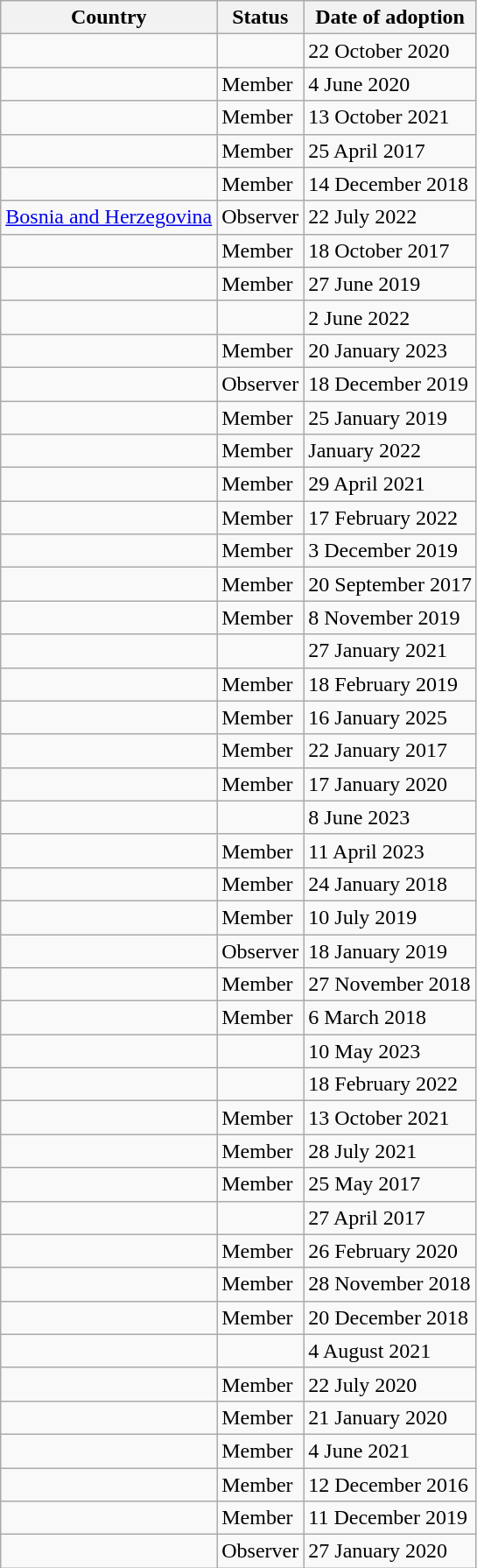<table class="wikitable">
<tr>
<th>Country</th>
<th>Status</th>
<th>Date of adoption</th>
</tr>
<tr>
<td></td>
<td></td>
<td>22 October 2020</td>
</tr>
<tr>
<td></td>
<td>Member</td>
<td>4 June 2020</td>
</tr>
<tr>
<td></td>
<td>Member</td>
<td>13 October 2021</td>
</tr>
<tr>
<td></td>
<td>Member</td>
<td>25 April 2017</td>
</tr>
<tr>
<td></td>
<td>Member</td>
<td>14 December 2018</td>
</tr>
<tr>
<td> <a href='#'>Bosnia and Herzegovina</a></td>
<td>Observer</td>
<td>22 July 2022</td>
</tr>
<tr>
<td></td>
<td>Member</td>
<td>18 October 2017</td>
</tr>
<tr>
<td></td>
<td>Member</td>
<td>27 June 2019</td>
</tr>
<tr>
<td></td>
<td></td>
<td>2 June 2022</td>
</tr>
<tr>
<td></td>
<td>Member</td>
<td>20 January 2023</td>
</tr>
<tr>
<td></td>
<td>Observer</td>
<td>18 December 2019</td>
</tr>
<tr>
<td></td>
<td>Member</td>
<td>25 January 2019</td>
</tr>
<tr>
<td></td>
<td>Member</td>
<td>January 2022</td>
</tr>
<tr>
<td></td>
<td>Member</td>
<td>29 April 2021</td>
</tr>
<tr>
<td></td>
<td>Member</td>
<td>17 February 2022</td>
</tr>
<tr>
<td></td>
<td>Member</td>
<td>3 December 2019</td>
</tr>
<tr>
<td></td>
<td>Member</td>
<td>20 September 2017</td>
</tr>
<tr>
<td></td>
<td>Member</td>
<td>8 November 2019</td>
</tr>
<tr>
<td></td>
<td></td>
<td>27 January 2021</td>
</tr>
<tr>
<td></td>
<td>Member</td>
<td>18 February 2019</td>
</tr>
<tr>
<td></td>
<td>Member</td>
<td>16 January 2025</td>
</tr>
<tr>
<td></td>
<td>Member</td>
<td>22 January 2017</td>
</tr>
<tr>
<td></td>
<td>Member</td>
<td>17 January 2020</td>
</tr>
<tr>
<td></td>
<td></td>
<td>8 June 2023</td>
</tr>
<tr>
<td></td>
<td>Member</td>
<td>11 April 2023</td>
</tr>
<tr>
<td></td>
<td>Member</td>
<td>24 January 2018</td>
</tr>
<tr>
<td></td>
<td>Member</td>
<td>10 July 2019</td>
</tr>
<tr>
<td></td>
<td>Observer</td>
<td>18 January 2019</td>
</tr>
<tr>
<td></td>
<td>Member</td>
<td>27 November 2018</td>
</tr>
<tr>
<td></td>
<td>Member</td>
<td>6 March 2018</td>
</tr>
<tr>
<td></td>
<td></td>
<td>10 May 2023</td>
</tr>
<tr>
<td></td>
<td></td>
<td>18 February 2022</td>
</tr>
<tr>
<td></td>
<td>Member</td>
<td>13 October 2021</td>
</tr>
<tr>
<td></td>
<td>Member</td>
<td>28 July 2021</td>
</tr>
<tr>
<td></td>
<td>Member</td>
<td>25 May 2017</td>
</tr>
<tr>
<td></td>
<td></td>
<td>27 April 2017</td>
</tr>
<tr>
<td></td>
<td>Member</td>
<td>26 February 2020</td>
</tr>
<tr>
<td></td>
<td>Member</td>
<td>28 November 2018</td>
</tr>
<tr>
<td></td>
<td>Member</td>
<td>20 December 2018</td>
</tr>
<tr>
<td></td>
<td></td>
<td>4 August 2021</td>
</tr>
<tr>
<td></td>
<td>Member</td>
<td>22 July 2020</td>
</tr>
<tr>
<td></td>
<td>Member</td>
<td>21 January 2020</td>
</tr>
<tr>
<td></td>
<td>Member</td>
<td>4 June 2021</td>
</tr>
<tr>
<td></td>
<td>Member</td>
<td>12 December 2016</td>
</tr>
<tr>
<td></td>
<td>Member</td>
<td>11 December 2019</td>
</tr>
<tr>
<td></td>
<td>Observer</td>
<td>27 January 2020</td>
</tr>
</table>
